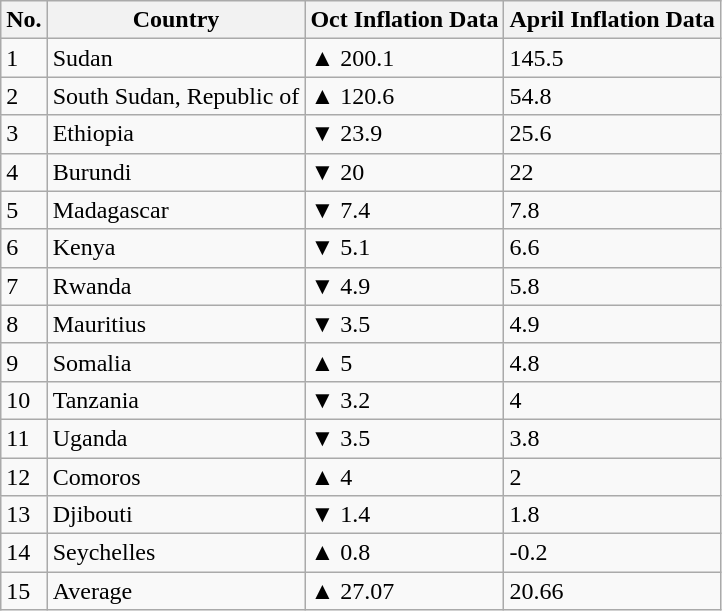<table class="wikitable sortable">
<tr>
<th>No.</th>
<th>Country</th>
<th>Oct Inflation Data</th>
<th>April Inflation Data</th>
</tr>
<tr>
<td>1</td>
<td> Sudan</td>
<td><span>▲</span> 200.1</td>
<td>145.5</td>
</tr>
<tr>
<td>2</td>
<td> South Sudan, Republic of</td>
<td><span>▲</span> 120.6</td>
<td>54.8</td>
</tr>
<tr>
<td>3</td>
<td> Ethiopia</td>
<td><span>▼</span> 23.9</td>
<td>25.6</td>
</tr>
<tr>
<td>4</td>
<td> Burundi</td>
<td><span>▼</span> 20</td>
<td>22</td>
</tr>
<tr>
<td>5</td>
<td> Madagascar</td>
<td><span>▼</span> 7.4</td>
<td>7.8</td>
</tr>
<tr>
<td>6</td>
<td> Kenya</td>
<td><span>▼</span> 5.1</td>
<td>6.6</td>
</tr>
<tr>
<td>7</td>
<td> Rwanda</td>
<td><span>▼</span> 4.9</td>
<td>5.8</td>
</tr>
<tr>
<td>8</td>
<td> Mauritius</td>
<td><span>▼</span> 3.5</td>
<td>4.9</td>
</tr>
<tr>
<td>9</td>
<td> Somalia</td>
<td><span>▲</span> 5</td>
<td>4.8</td>
</tr>
<tr>
<td>10</td>
<td> Tanzania</td>
<td><span>▼</span> 3.2</td>
<td>4</td>
</tr>
<tr>
<td>11</td>
<td> Uganda</td>
<td><span>▼</span> 3.5</td>
<td>3.8</td>
</tr>
<tr>
<td>12</td>
<td> Comoros</td>
<td><span>▲</span> 4</td>
<td>2</td>
</tr>
<tr>
<td>13</td>
<td> Djibouti</td>
<td><span>▼</span> 1.4</td>
<td>1.8</td>
</tr>
<tr>
<td>14</td>
<td> Seychelles</td>
<td><span>▲</span> 0.8</td>
<td>-0.2</td>
</tr>
<tr>
<td>15</td>
<td>Average</td>
<td><span>▲</span> 27.07</td>
<td>20.66</td>
</tr>
</table>
